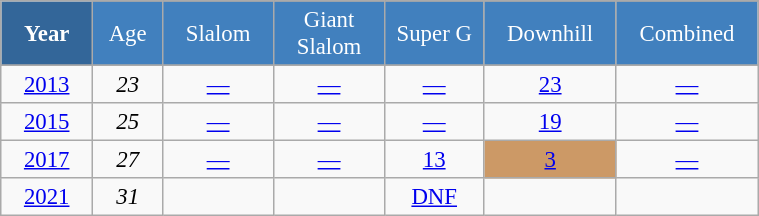<table class="wikitable" style="font-size:95%; text-align:center; border:grey solid 1px; border-collapse:collapse;" width="40%">
<tr style="background-color:#369; color:white;">
<td rowspan="2" colspan="1" width="5%"><strong>Year</strong></td>
</tr>
<tr style="background-color:#4180be; color:white;">
<td width="3%">Age</td>
<td width="5%">Slalom</td>
<td width="5%">Giant<br>Slalom</td>
<td width="5%">Super G</td>
<td width="5%">Downhill</td>
<td width="5%">Combined</td>
</tr>
<tr style="background-color:#8CB2D8; color:white;">
</tr>
<tr>
<td><a href='#'>2013</a></td>
<td><em>23</em></td>
<td><a href='#'>—</a></td>
<td><a href='#'>—</a></td>
<td><a href='#'>—</a></td>
<td><a href='#'>23</a></td>
<td><a href='#'>—</a></td>
</tr>
<tr>
<td><a href='#'>2015</a></td>
<td><em>25</em></td>
<td><a href='#'>—</a></td>
<td><a href='#'>—</a></td>
<td><a href='#'>—</a></td>
<td><a href='#'>19</a></td>
<td><a href='#'>—</a></td>
</tr>
<tr>
<td><a href='#'>2017</a></td>
<td><em>27</em></td>
<td><a href='#'>—</a></td>
<td><a href='#'>—</a></td>
<td><a href='#'>13</a></td>
<td style="background:#c96;"><a href='#'>3</a></td>
<td><a href='#'>—</a></td>
</tr>
<tr>
<td><a href='#'>2021</a></td>
<td><em>31</em></td>
<td></td>
<td></td>
<td><a href='#'>DNF</a></td>
<td></td>
<td></td>
</tr>
</table>
